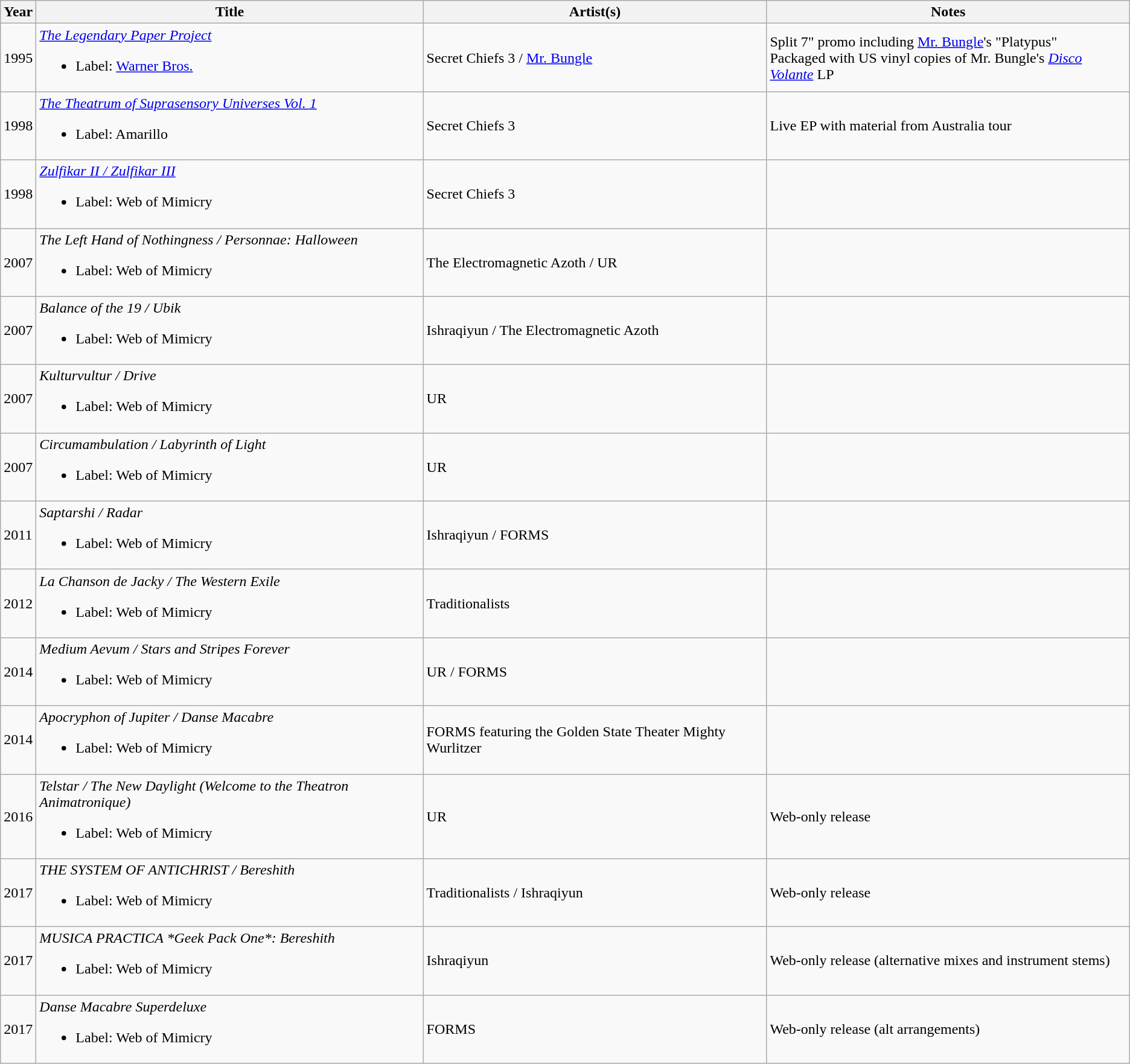<table class="wikitable" border="1">
<tr>
<th>Year</th>
<th>Title</th>
<th>Artist(s)</th>
<th>Notes</th>
</tr>
<tr>
<td>1995</td>
<td><em><a href='#'>The Legendary Paper Project</a></em><br><ul><li>Label: <a href='#'>Warner Bros.</a></li></ul></td>
<td>Secret Chiefs 3 / <a href='#'>Mr. Bungle</a></td>
<td>Split 7" promo including <a href='#'>Mr. Bungle</a>'s "Platypus"<br>Packaged with US vinyl copies of Mr. Bungle's <em><a href='#'>Disco Volante</a></em> LP</td>
</tr>
<tr>
<td>1998</td>
<td><em><a href='#'>The Theatrum of Suprasensory Universes Vol. 1</a></em><br><ul><li>Label: Amarillo</li></ul></td>
<td>Secret Chiefs 3</td>
<td>Live EP with material from Australia tour</td>
</tr>
<tr>
<td>1998</td>
<td><em><a href='#'>Zulfikar II / Zulfikar III</a></em><br><ul><li>Label: Web of Mimicry</li></ul></td>
<td>Secret Chiefs 3</td>
<td></td>
</tr>
<tr>
<td>2007</td>
<td><em>The Left Hand of Nothingness / Personnae: Halloween</em><br><ul><li>Label: Web of Mimicry</li></ul></td>
<td>The Electromagnetic Azoth / UR</td>
<td></td>
</tr>
<tr>
<td>2007</td>
<td><em>Balance of the 19 / Ubik</em><br><ul><li>Label: Web of Mimicry</li></ul></td>
<td>Ishraqiyun / The Electromagnetic Azoth</td>
<td></td>
</tr>
<tr>
<td>2007</td>
<td><em>Kulturvultur / Drive</em><br><ul><li>Label: Web of Mimicry</li></ul></td>
<td>UR</td>
<td></td>
</tr>
<tr>
<td>2007</td>
<td><em>Circumambulation / Labyrinth of Light</em><br><ul><li>Label: Web of Mimicry</li></ul></td>
<td>UR</td>
<td></td>
</tr>
<tr>
<td>2011</td>
<td><em>Saptarshi / Radar</em><br><ul><li>Label: Web of Mimicry</li></ul></td>
<td>Ishraqiyun / FORMS</td>
<td></td>
</tr>
<tr>
<td>2012</td>
<td><em>La Chanson de Jacky / The Western Exile</em><br><ul><li>Label: Web of Mimicry</li></ul></td>
<td>Traditionalists</td>
<td></td>
</tr>
<tr>
<td>2014</td>
<td><em>Medium Aevum / Stars and Stripes Forever</em><br><ul><li>Label: Web of Mimicry</li></ul></td>
<td>UR / FORMS</td>
<td></td>
</tr>
<tr>
<td>2014</td>
<td><em>Apocryphon of Jupiter / Danse Macabre</em><br><ul><li>Label: Web of Mimicry</li></ul></td>
<td>FORMS featuring the Golden State Theater Mighty Wurlitzer</td>
</tr>
<tr>
<td>2016</td>
<td><em>Telstar / The New Daylight (Welcome to the Theatron Animatronique) </em><br><ul><li>Label: Web of Mimicry</li></ul></td>
<td>UR</td>
<td>Web-only release</td>
</tr>
<tr>
<td>2017</td>
<td><em>THE SYSTEM OF ANTICHRIST / Bereshith</em><br><ul><li>Label: Web of Mimicry</li></ul></td>
<td>Traditionalists / Ishraqiyun</td>
<td>Web-only release</td>
</tr>
<tr>
<td>2017</td>
<td><em>MUSICA PRACTICA *Geek Pack One*: Bereshith</em><br><ul><li>Label: Web of Mimicry</li></ul></td>
<td>Ishraqiyun</td>
<td>Web-only release (alternative mixes and instrument stems)</td>
</tr>
<tr>
<td>2017</td>
<td><em>Danse Macabre Superdeluxe</em><br><ul><li>Label: Web of Mimicry</li></ul></td>
<td>FORMS</td>
<td>Web-only release (alt arrangements)</td>
</tr>
</table>
